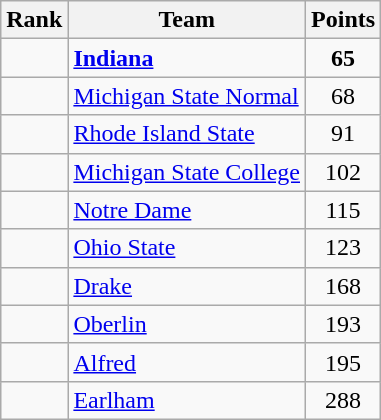<table class="wikitable sortable" style="text-align:center">
<tr>
<th>Rank</th>
<th>Team</th>
<th>Points</th>
</tr>
<tr>
<td></td>
<td align=left><strong><a href='#'>Indiana</a></strong></td>
<td><strong>65</strong></td>
</tr>
<tr>
<td></td>
<td align=left><a href='#'>Michigan State Normal</a></td>
<td>68</td>
</tr>
<tr>
<td></td>
<td align=left><a href='#'>Rhode Island State</a></td>
<td>91</td>
</tr>
<tr>
<td></td>
<td align=left><a href='#'>Michigan State College</a></td>
<td>102</td>
</tr>
<tr>
<td></td>
<td align=left><a href='#'>Notre Dame</a></td>
<td>115</td>
</tr>
<tr>
<td></td>
<td align=left><a href='#'>Ohio State</a></td>
<td>123</td>
</tr>
<tr>
<td></td>
<td align=left><a href='#'>Drake</a></td>
<td>168</td>
</tr>
<tr>
<td></td>
<td align=left><a href='#'>Oberlin</a></td>
<td>193</td>
</tr>
<tr>
<td></td>
<td align=left><a href='#'>Alfred</a></td>
<td>195</td>
</tr>
<tr>
<td></td>
<td align=left><a href='#'>Earlham</a></td>
<td>288</td>
</tr>
</table>
